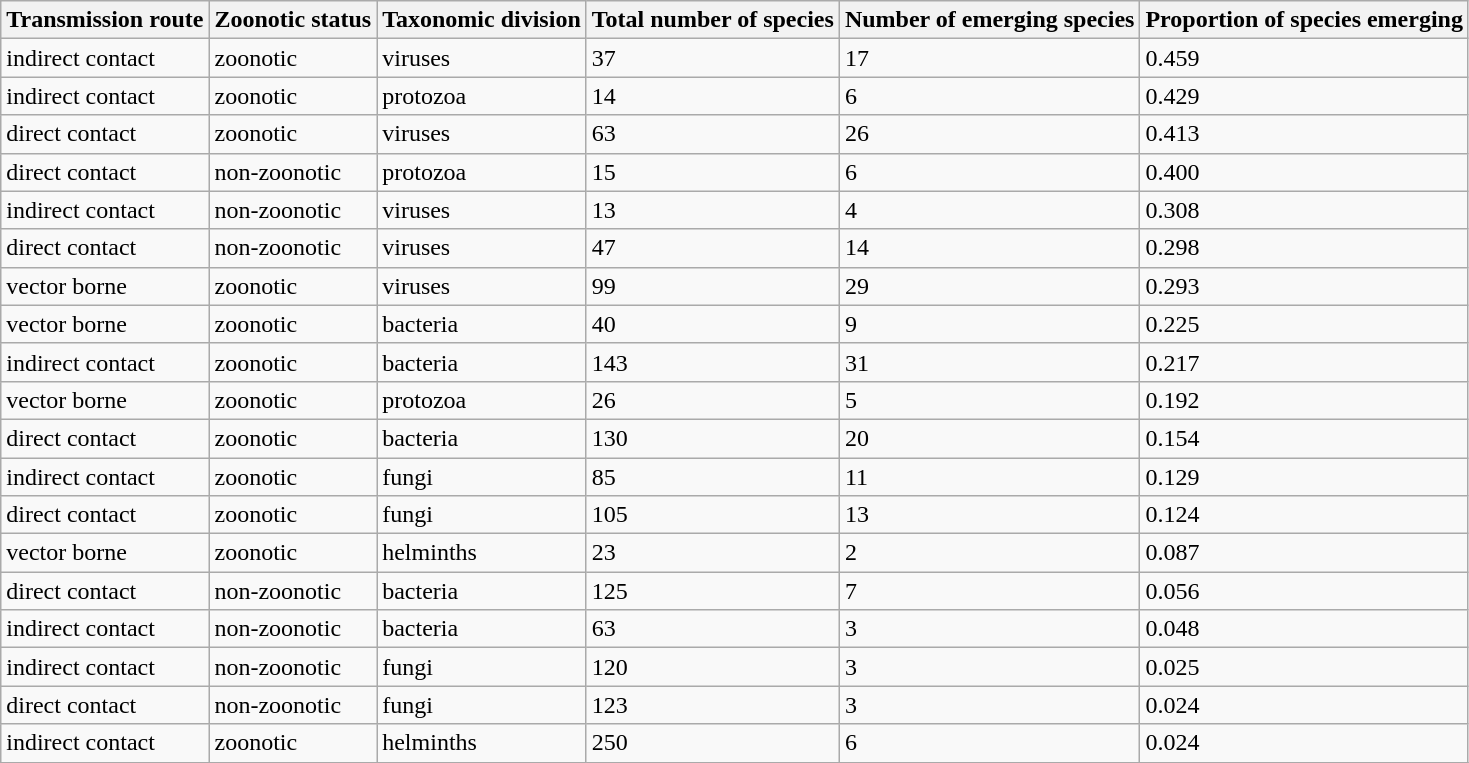<table class="wikitable sortable mw-collapsible mw-collapsed">
<tr>
<th>Transmission route</th>
<th>Zoonotic status</th>
<th>Taxonomic division</th>
<th>Total number of species</th>
<th>Number of emerging species</th>
<th>Proportion of species emerging</th>
</tr>
<tr>
<td>indirect contact</td>
<td>zoonotic</td>
<td>viruses</td>
<td>37</td>
<td>17</td>
<td>0.459</td>
</tr>
<tr>
<td>indirect contact</td>
<td>zoonotic</td>
<td>protozoa</td>
<td>14</td>
<td>6</td>
<td>0.429</td>
</tr>
<tr>
<td>direct contact</td>
<td>zoonotic</td>
<td>viruses</td>
<td>63</td>
<td>26</td>
<td>0.413</td>
</tr>
<tr>
<td>direct contact</td>
<td>non-zoonotic</td>
<td>protozoa</td>
<td>15</td>
<td>6</td>
<td>0.400</td>
</tr>
<tr>
<td>indirect contact</td>
<td>non-zoonotic</td>
<td>viruses</td>
<td>13</td>
<td>4</td>
<td>0.308</td>
</tr>
<tr>
<td>direct contact</td>
<td>non-zoonotic</td>
<td>viruses</td>
<td>47</td>
<td>14</td>
<td>0.298</td>
</tr>
<tr>
<td>vector borne</td>
<td>zoonotic</td>
<td>viruses</td>
<td>99</td>
<td>29</td>
<td>0.293</td>
</tr>
<tr>
<td>vector borne</td>
<td>zoonotic</td>
<td>bacteria</td>
<td>40</td>
<td>9</td>
<td>0.225</td>
</tr>
<tr>
<td>indirect contact</td>
<td>zoonotic</td>
<td>bacteria</td>
<td>143</td>
<td>31</td>
<td>0.217</td>
</tr>
<tr>
<td>vector borne</td>
<td>zoonotic</td>
<td>protozoa</td>
<td>26</td>
<td>5</td>
<td>0.192</td>
</tr>
<tr>
<td>direct contact</td>
<td>zoonotic</td>
<td>bacteria</td>
<td>130</td>
<td>20</td>
<td>0.154</td>
</tr>
<tr>
<td>indirect contact</td>
<td>zoonotic</td>
<td>fungi</td>
<td>85</td>
<td>11</td>
<td>0.129</td>
</tr>
<tr>
<td>direct contact</td>
<td>zoonotic</td>
<td>fungi</td>
<td>105</td>
<td>13</td>
<td>0.124</td>
</tr>
<tr>
<td>vector borne</td>
<td>zoonotic</td>
<td>helminths</td>
<td>23</td>
<td>2</td>
<td>0.087</td>
</tr>
<tr>
<td>direct contact</td>
<td>non-zoonotic</td>
<td>bacteria</td>
<td>125</td>
<td>7</td>
<td>0.056</td>
</tr>
<tr>
<td>indirect contact</td>
<td>non-zoonotic</td>
<td>bacteria</td>
<td>63</td>
<td>3</td>
<td>0.048</td>
</tr>
<tr>
<td>indirect contact</td>
<td>non-zoonotic</td>
<td>fungi</td>
<td>120</td>
<td>3</td>
<td>0.025</td>
</tr>
<tr>
<td>direct contact</td>
<td>non-zoonotic</td>
<td>fungi</td>
<td>123</td>
<td>3</td>
<td>0.024</td>
</tr>
<tr>
<td>indirect contact</td>
<td>zoonotic</td>
<td>helminths</td>
<td>250</td>
<td>6</td>
<td>0.024</td>
</tr>
<tr>
</tr>
</table>
